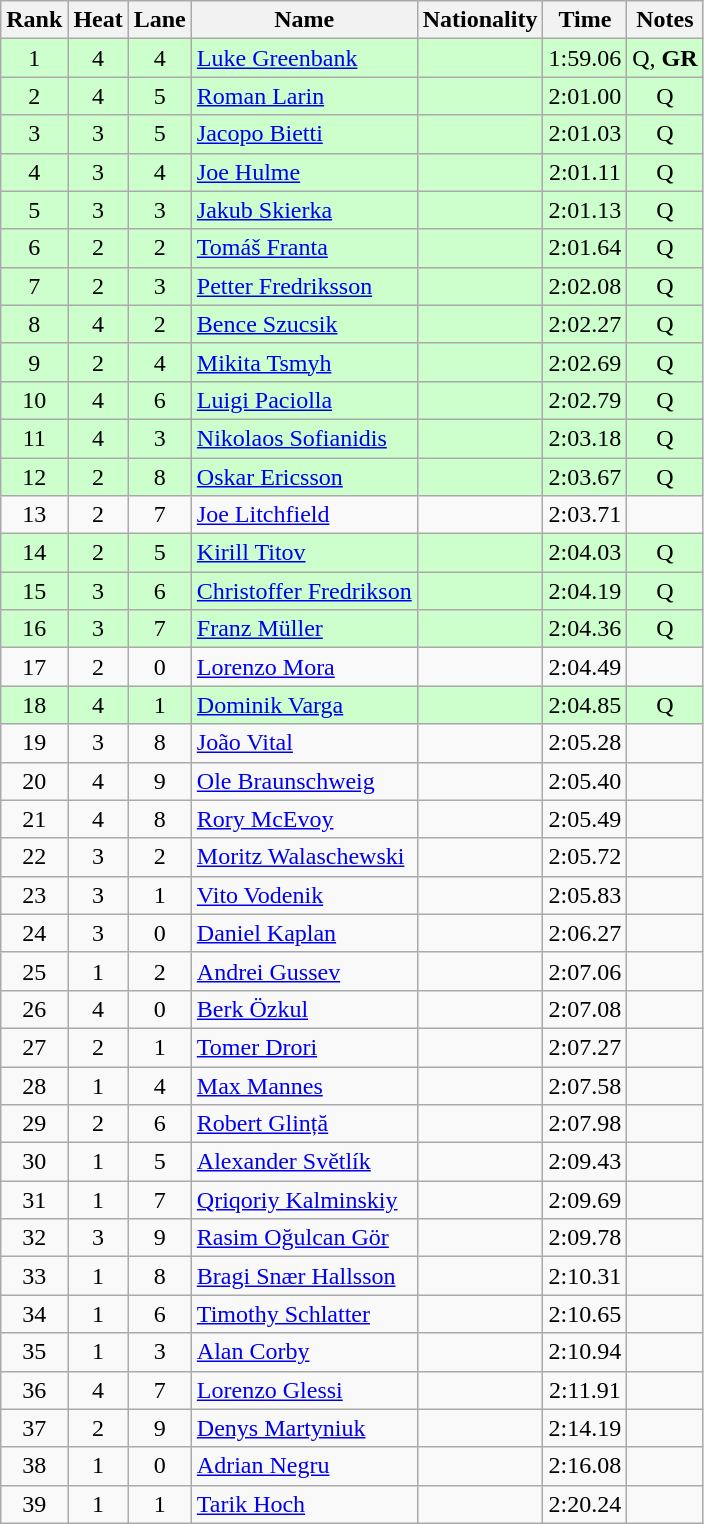<table class="wikitable sortable" style="text-align:center">
<tr>
<th>Rank</th>
<th>Heat</th>
<th>Lane</th>
<th>Name</th>
<th>Nationality</th>
<th>Time</th>
<th>Notes</th>
</tr>
<tr bgcolor=ccffcc>
<td>1</td>
<td>4</td>
<td>4</td>
<td align=left><a href='#'>Luke Greenbank</a></td>
<td align=left></td>
<td>1:59.06</td>
<td>Q, <strong>GR</strong></td>
</tr>
<tr bgcolor=ccffcc>
<td>2</td>
<td>4</td>
<td>5</td>
<td align=left><a href='#'>Roman Larin</a></td>
<td align=left></td>
<td>2:01.00</td>
<td>Q</td>
</tr>
<tr bgcolor=ccffcc>
<td>3</td>
<td>3</td>
<td>5</td>
<td align=left><a href='#'>Jacopo Bietti</a></td>
<td align=left></td>
<td>2:01.03</td>
<td>Q</td>
</tr>
<tr bgcolor=ccffcc>
<td>4</td>
<td>3</td>
<td>4</td>
<td align=left><a href='#'>Joe Hulme</a></td>
<td align=left></td>
<td>2:01.11</td>
<td>Q</td>
</tr>
<tr bgcolor=ccffcc>
<td>5</td>
<td>3</td>
<td>3</td>
<td align=left><a href='#'>Jakub Skierka</a></td>
<td align=left></td>
<td>2:01.13</td>
<td>Q</td>
</tr>
<tr bgcolor=ccffcc>
<td>6</td>
<td>2</td>
<td>2</td>
<td align=left><a href='#'>Tomáš Franta</a></td>
<td align=left></td>
<td>2:01.64</td>
<td>Q</td>
</tr>
<tr bgcolor=ccffcc>
<td>7</td>
<td>2</td>
<td>3</td>
<td align=left><a href='#'>Petter Fredriksson</a></td>
<td align=left></td>
<td>2:02.08</td>
<td>Q</td>
</tr>
<tr bgcolor=ccffcc>
<td>8</td>
<td>4</td>
<td>2</td>
<td align=left><a href='#'>Bence Szucsik</a></td>
<td align=left></td>
<td>2:02.27</td>
<td>Q</td>
</tr>
<tr bgcolor=ccffcc>
<td>9</td>
<td>2</td>
<td>4</td>
<td align=left><a href='#'>Mikita Tsmyh</a></td>
<td align=left></td>
<td>2:02.69</td>
<td>Q</td>
</tr>
<tr bgcolor=ccffcc>
<td>10</td>
<td>4</td>
<td>6</td>
<td align=left><a href='#'>Luigi Paciolla</a></td>
<td align=left></td>
<td>2:02.79</td>
<td>Q</td>
</tr>
<tr bgcolor=ccffcc>
<td>11</td>
<td>4</td>
<td>3</td>
<td align=left><a href='#'>Nikolaos Sofianidis</a></td>
<td align=left></td>
<td>2:03.18</td>
<td>Q</td>
</tr>
<tr bgcolor=ccffcc>
<td>12</td>
<td>2</td>
<td>8</td>
<td align=left><a href='#'>Oskar Ericsson</a></td>
<td align=left></td>
<td>2:03.67</td>
<td>Q</td>
</tr>
<tr>
<td>13</td>
<td>2</td>
<td>7</td>
<td align=left><a href='#'>Joe Litchfield</a></td>
<td align=left></td>
<td>2:03.71</td>
<td></td>
</tr>
<tr bgcolor=ccffcc>
<td>14</td>
<td>2</td>
<td>5</td>
<td align=left><a href='#'>Kirill Titov</a></td>
<td align=left></td>
<td>2:04.03</td>
<td>Q</td>
</tr>
<tr bgcolor=ccffcc>
<td>15</td>
<td>3</td>
<td>6</td>
<td align=left><a href='#'>Christoffer Fredrikson</a></td>
<td align=left></td>
<td>2:04.19</td>
<td>Q</td>
</tr>
<tr bgcolor=ccffcc>
<td>16</td>
<td>3</td>
<td>7</td>
<td align=left><a href='#'>Franz Müller</a></td>
<td align=left></td>
<td>2:04.36</td>
<td>Q</td>
</tr>
<tr>
<td>17</td>
<td>2</td>
<td>0</td>
<td align=left><a href='#'>Lorenzo Mora</a></td>
<td align=left></td>
<td>2:04.49</td>
<td></td>
</tr>
<tr bgcolor=ccffcc>
<td>18</td>
<td>4</td>
<td>1</td>
<td align=left><a href='#'>Dominik Varga</a></td>
<td align=left></td>
<td>2:04.85</td>
<td>Q</td>
</tr>
<tr>
<td>19</td>
<td>3</td>
<td>8</td>
<td align=left><a href='#'>João Vital</a></td>
<td align=left></td>
<td>2:05.28</td>
<td></td>
</tr>
<tr>
<td>20</td>
<td>4</td>
<td>9</td>
<td align=left><a href='#'>Ole Braunschweig</a></td>
<td align=left></td>
<td>2:05.40</td>
<td></td>
</tr>
<tr>
<td>21</td>
<td>4</td>
<td>8</td>
<td align=left><a href='#'>Rory McEvoy</a></td>
<td align=left></td>
<td>2:05.49</td>
<td></td>
</tr>
<tr>
<td>22</td>
<td>3</td>
<td>2</td>
<td align=left><a href='#'>Moritz Walaschewski</a></td>
<td align=left></td>
<td>2:05.72</td>
<td></td>
</tr>
<tr>
<td>23</td>
<td>3</td>
<td>1</td>
<td align=left><a href='#'>Vito Vodenik</a></td>
<td align=left></td>
<td>2:05.83</td>
<td></td>
</tr>
<tr>
<td>24</td>
<td>3</td>
<td>0</td>
<td align=left><a href='#'>Daniel Kaplan</a></td>
<td align=left></td>
<td>2:06.27</td>
<td></td>
</tr>
<tr>
<td>25</td>
<td>1</td>
<td>2</td>
<td align=left><a href='#'>Andrei Gussev</a></td>
<td align=left></td>
<td>2:07.06</td>
<td></td>
</tr>
<tr>
<td>26</td>
<td>4</td>
<td>0</td>
<td align=left><a href='#'>Berk Özkul</a></td>
<td align=left></td>
<td>2:07.08</td>
<td></td>
</tr>
<tr>
<td>27</td>
<td>2</td>
<td>1</td>
<td align=left><a href='#'>Tomer Drori</a></td>
<td align=left></td>
<td>2:07.27</td>
<td></td>
</tr>
<tr>
<td>28</td>
<td>1</td>
<td>4</td>
<td align=left><a href='#'>Max Mannes</a></td>
<td align=left></td>
<td>2:07.58</td>
<td></td>
</tr>
<tr>
<td>29</td>
<td>2</td>
<td>6</td>
<td align=left><a href='#'>Robert Glință</a></td>
<td align=left></td>
<td>2:07.98</td>
<td></td>
</tr>
<tr>
<td>30</td>
<td>1</td>
<td>5</td>
<td align=left><a href='#'>Alexander Světlík</a></td>
<td align=left></td>
<td>2:09.43</td>
<td></td>
</tr>
<tr>
<td>31</td>
<td>1</td>
<td>7</td>
<td align=left><a href='#'>Qriqoriy Kalminskiy</a></td>
<td align=left></td>
<td>2:09.69</td>
<td></td>
</tr>
<tr>
<td>32</td>
<td>3</td>
<td>9</td>
<td align=left><a href='#'>Rasim Oğulcan Gör</a></td>
<td align=left></td>
<td>2:09.78</td>
<td></td>
</tr>
<tr>
<td>33</td>
<td>1</td>
<td>8</td>
<td align=left><a href='#'>Bragi Snær Hallsson</a></td>
<td align=left></td>
<td>2:10.31</td>
<td></td>
</tr>
<tr>
<td>34</td>
<td>1</td>
<td>6</td>
<td align=left><a href='#'>Timothy Schlatter</a></td>
<td align=left></td>
<td>2:10.65</td>
<td></td>
</tr>
<tr>
<td>35</td>
<td>1</td>
<td>3</td>
<td align=left><a href='#'>Alan Corby</a></td>
<td align=left></td>
<td>2:10.94</td>
<td></td>
</tr>
<tr>
<td>36</td>
<td>4</td>
<td>7</td>
<td align=left><a href='#'>Lorenzo Glessi</a></td>
<td align=left></td>
<td>2:11.91</td>
<td></td>
</tr>
<tr>
<td>37</td>
<td>2</td>
<td>9</td>
<td align=left><a href='#'>Denys Martyniuk</a></td>
<td align=left></td>
<td>2:14.19</td>
<td></td>
</tr>
<tr>
<td>38</td>
<td>1</td>
<td>0</td>
<td align=left><a href='#'>Adrian Negru</a></td>
<td align=left></td>
<td>2:16.08</td>
<td></td>
</tr>
<tr>
<td>39</td>
<td>1</td>
<td>1</td>
<td align=left><a href='#'>Tarik Hoch</a></td>
<td align=left></td>
<td>2:20.24</td>
<td></td>
</tr>
</table>
